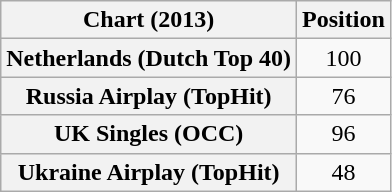<table class="wikitable sortable plainrowheaders" style="text-align:center;">
<tr>
<th scope="col">Chart (2013)</th>
<th scope="col">Position</th>
</tr>
<tr>
<th scope="row">Netherlands (Dutch Top 40)</th>
<td>100</td>
</tr>
<tr>
<th scope="row">Russia Airplay (TopHit)</th>
<td>76</td>
</tr>
<tr>
<th scope="row">UK Singles (OCC)</th>
<td>96</td>
</tr>
<tr>
<th scope="row">Ukraine Airplay (TopHit)</th>
<td>48</td>
</tr>
</table>
